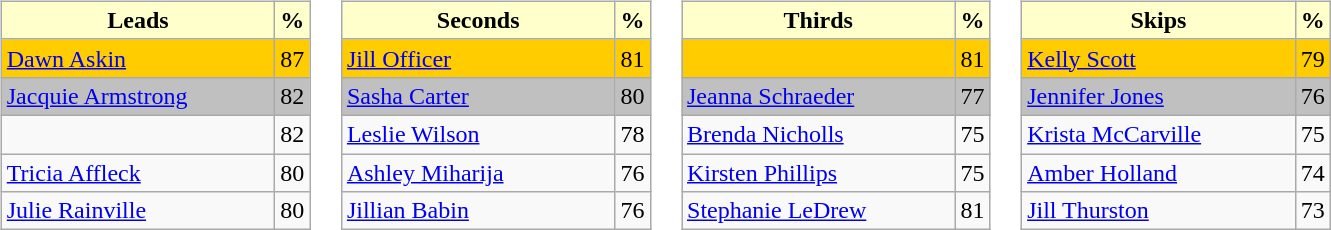<table>
<tr>
<td valign=top><br><table class="wikitable">
<tr>
<th style="background:#ffc; width:175px;">Leads</th>
<th style="background:#ffc;">%</th>
</tr>
<tr bgcolor=#FFCC00>
<td> <a href='#'>Dawn Askin</a></td>
<td>87</td>
</tr>
<tr bgcolor=#C0C0C0>
<td> <a href='#'>Jacquie Armstrong</a></td>
<td>82</td>
</tr>
<tr>
<td></td>
<td>82</td>
</tr>
<tr>
<td> <a href='#'>Tricia Affleck</a></td>
<td>80</td>
</tr>
<tr>
<td> <a href='#'>Julie Rainville</a></td>
<td>80</td>
</tr>
</table>
</td>
<td valign=top><br><table class="wikitable">
<tr>
<th style="background:#ffc; width:175px;">Seconds</th>
<th style="background:#ffc;">%</th>
</tr>
<tr bgcolor=#FFCC00>
<td> <a href='#'>Jill Officer</a></td>
<td>81</td>
</tr>
<tr bgcolor=#C0C0C0>
<td> <a href='#'>Sasha Carter</a></td>
<td>80</td>
</tr>
<tr>
<td> <a href='#'>Leslie Wilson</a></td>
<td>78</td>
</tr>
<tr>
<td> <a href='#'>Ashley Miharija</a></td>
<td>76</td>
</tr>
<tr>
<td> <a href='#'>Jillian Babin</a></td>
<td>76</td>
</tr>
</table>
</td>
<td valign=top><br><table class="wikitable">
<tr>
<th style="background:#ffc; width:175px;">Thirds</th>
<th style="background:#ffc;">%</th>
</tr>
<tr bgcolor=#FFCC00>
<td></td>
<td>81</td>
</tr>
<tr bgcolor=#C0C0C0>
<td> <a href='#'>Jeanna Schraeder</a></td>
<td>77</td>
</tr>
<tr>
<td> <a href='#'>Brenda Nicholls</a></td>
<td>75</td>
</tr>
<tr>
<td> <a href='#'>Kirsten Phillips</a></td>
<td>75</td>
</tr>
<tr>
<td> <a href='#'>Stephanie LeDrew</a></td>
<td>81</td>
</tr>
</table>
</td>
<td valign=top><br><table class="wikitable">
<tr>
<th style="background:#ffc; width:175px;">Skips</th>
<th style="background:#ffc;">%</th>
</tr>
<tr bgcolor=#FFCC00>
<td> <a href='#'>Kelly Scott</a></td>
<td>79</td>
</tr>
<tr bgcolor=#C0C0C0>
<td> <a href='#'>Jennifer Jones</a></td>
<td>76</td>
</tr>
<tr>
<td> <a href='#'>Krista McCarville</a></td>
<td>75</td>
</tr>
<tr>
<td> <a href='#'>Amber Holland</a></td>
<td>74</td>
</tr>
<tr>
<td> <a href='#'>Jill Thurston</a></td>
<td>73</td>
</tr>
</table>
</td>
</tr>
</table>
